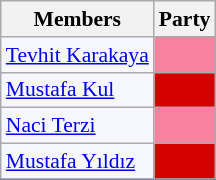<table class=wikitable style="border:1px solid #8888aa; background-color:#f7f8ff; padding:0px; font-size:90%;">
<tr>
<th>Members</th>
<th>Party</th>
</tr>
<tr>
<td><a href='#'>Tevhit Karakaya</a></td>
<td style="background: #F7819F"></td>
</tr>
<tr>
<td><a href='#'>Mustafa Kul</a></td>
<td style="background: #d40000"></td>
</tr>
<tr>
<td><a href='#'>Naci Terzi</a></td>
<td style="background: #F7819F"></td>
</tr>
<tr>
<td><a href='#'>Mustafa Yıldız</a></td>
<td style="background: #d40000"></td>
</tr>
<tr>
</tr>
</table>
